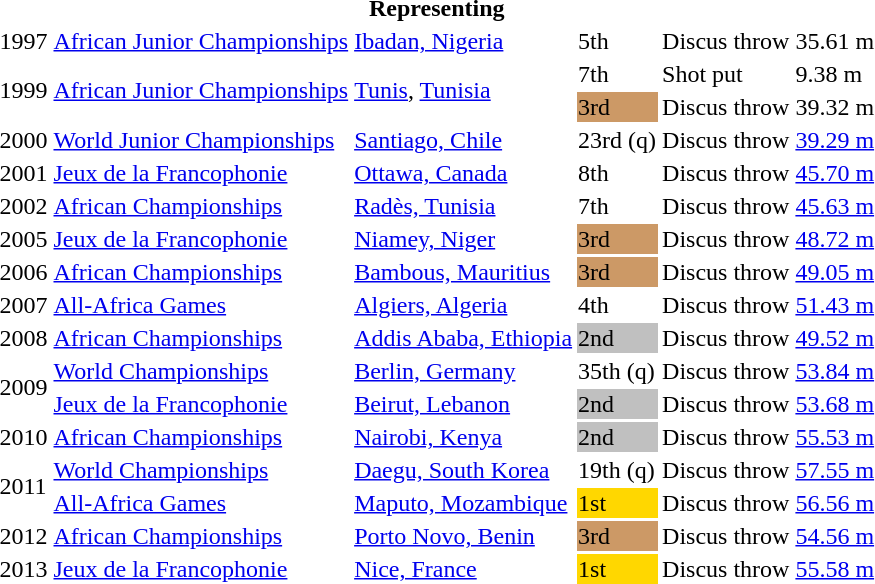<table>
<tr>
<th colspan="6">Representing </th>
</tr>
<tr>
<td>1997</td>
<td><a href='#'>African Junior Championships</a></td>
<td><a href='#'>Ibadan, Nigeria</a></td>
<td>5th</td>
<td>Discus throw</td>
<td>35.61 m</td>
</tr>
<tr>
<td rowspan=2>1999</td>
<td rowspan=2><a href='#'>African Junior Championships</a></td>
<td rowspan=2><a href='#'>Tunis</a>, <a href='#'>Tunisia</a></td>
<td>7th</td>
<td>Shot put</td>
<td>9.38 m</td>
</tr>
<tr>
<td bgcolor=cc9966>3rd</td>
<td>Discus throw</td>
<td>39.32 m</td>
</tr>
<tr>
<td>2000</td>
<td><a href='#'>World Junior Championships</a></td>
<td><a href='#'>Santiago, Chile</a></td>
<td>23rd (q)</td>
<td>Discus throw</td>
<td><a href='#'>39.29 m</a></td>
</tr>
<tr>
<td>2001</td>
<td><a href='#'>Jeux de la Francophonie</a></td>
<td><a href='#'>Ottawa, Canada</a></td>
<td>8th</td>
<td>Discus throw</td>
<td><a href='#'>45.70 m</a></td>
</tr>
<tr>
<td>2002</td>
<td><a href='#'>African Championships</a></td>
<td><a href='#'>Radès, Tunisia</a></td>
<td>7th</td>
<td>Discus throw</td>
<td><a href='#'>45.63 m</a></td>
</tr>
<tr>
<td>2005</td>
<td><a href='#'>Jeux de la Francophonie</a></td>
<td><a href='#'>Niamey, Niger</a></td>
<td bgcolor=cc9966>3rd</td>
<td>Discus throw</td>
<td><a href='#'>48.72 m</a></td>
</tr>
<tr>
<td>2006</td>
<td><a href='#'>African Championships</a></td>
<td><a href='#'>Bambous, Mauritius</a></td>
<td bgcolor=cc9966>3rd</td>
<td>Discus throw</td>
<td><a href='#'>49.05 m</a></td>
</tr>
<tr>
<td>2007</td>
<td><a href='#'>All-Africa Games</a></td>
<td><a href='#'>Algiers, Algeria</a></td>
<td>4th</td>
<td>Discus throw</td>
<td><a href='#'>51.43 m</a></td>
</tr>
<tr>
<td>2008</td>
<td><a href='#'>African Championships</a></td>
<td><a href='#'>Addis Ababa, Ethiopia</a></td>
<td bgcolor=silver>2nd</td>
<td>Discus throw</td>
<td><a href='#'>49.52 m</a></td>
</tr>
<tr>
<td rowspan=2>2009</td>
<td><a href='#'>World Championships</a></td>
<td><a href='#'>Berlin, Germany</a></td>
<td>35th (q)</td>
<td>Discus throw</td>
<td><a href='#'>53.84 m</a></td>
</tr>
<tr>
<td><a href='#'>Jeux de la Francophonie</a></td>
<td><a href='#'>Beirut, Lebanon</a></td>
<td bgcolor=silver>2nd</td>
<td>Discus throw</td>
<td><a href='#'>53.68 m</a></td>
</tr>
<tr>
<td>2010</td>
<td><a href='#'>African Championships</a></td>
<td><a href='#'>Nairobi, Kenya</a></td>
<td bgcolor=silver>2nd</td>
<td>Discus throw</td>
<td><a href='#'>55.53 m</a></td>
</tr>
<tr>
<td rowspan=2>2011</td>
<td><a href='#'>World Championships</a></td>
<td><a href='#'>Daegu, South Korea</a></td>
<td>19th (q)</td>
<td>Discus throw</td>
<td><a href='#'>57.55 m</a></td>
</tr>
<tr>
<td><a href='#'>All-Africa Games</a></td>
<td><a href='#'>Maputo, Mozambique</a></td>
<td bgcolor=gold>1st</td>
<td>Discus throw</td>
<td><a href='#'>56.56 m</a></td>
</tr>
<tr>
<td>2012</td>
<td><a href='#'>African Championships</a></td>
<td><a href='#'>Porto Novo, Benin</a></td>
<td bgcolor=cc9966>3rd</td>
<td>Discus throw</td>
<td><a href='#'>54.56 m</a></td>
</tr>
<tr>
<td>2013</td>
<td><a href='#'>Jeux de la Francophonie</a></td>
<td><a href='#'>Nice, France</a></td>
<td bgcolor=gold>1st</td>
<td>Discus throw</td>
<td><a href='#'>55.58 m</a></td>
</tr>
</table>
